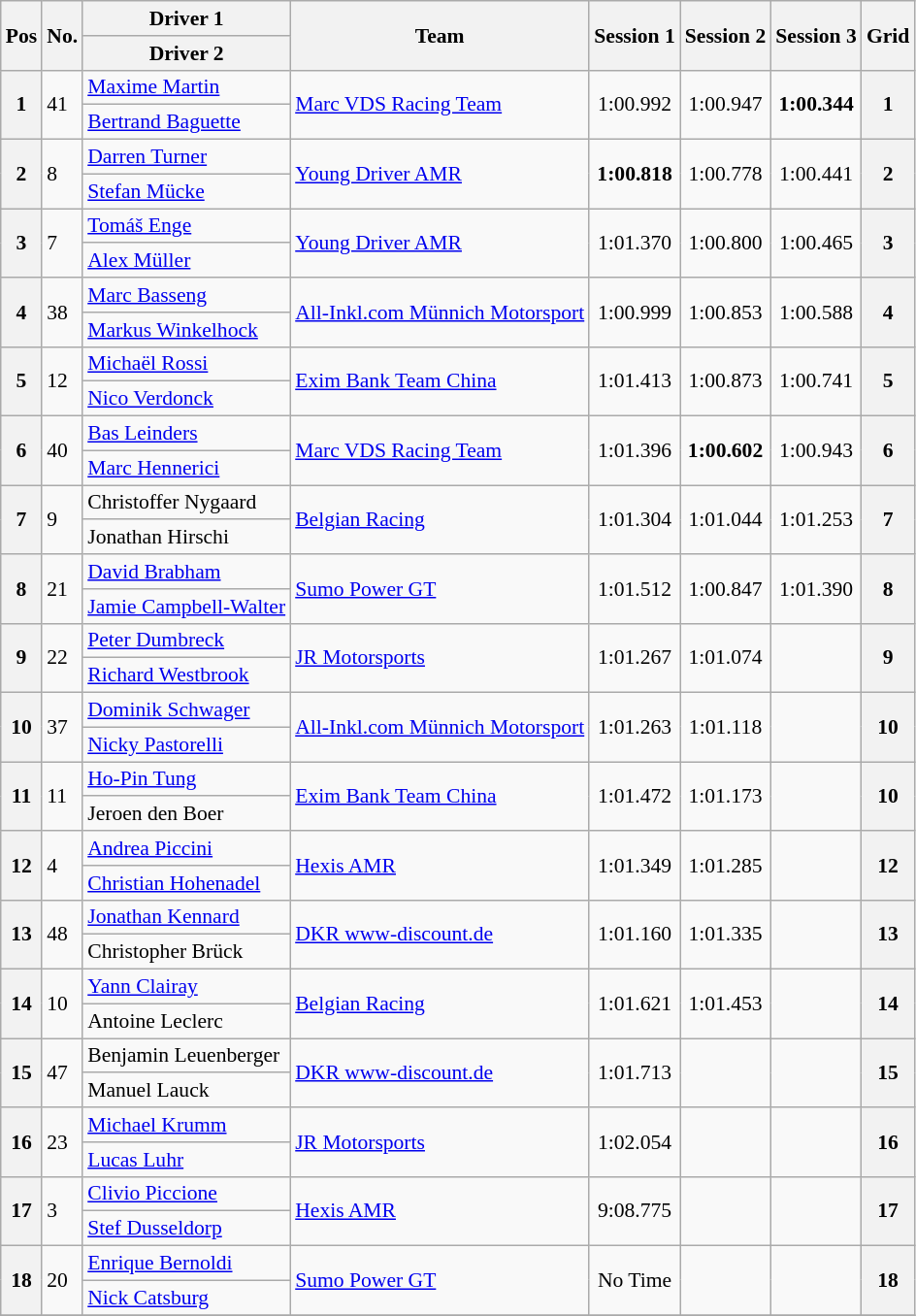<table class="wikitable" style="font-size: 90%;">
<tr>
<th rowspan=2>Pos</th>
<th rowspan=2>No.</th>
<th>Driver 1</th>
<th rowspan=2>Team</th>
<th rowspan=2>Session 1</th>
<th rowspan=2>Session 2</th>
<th rowspan=2>Session 3</th>
<th rowspan=2>Grid</th>
</tr>
<tr>
<th>Driver 2</th>
</tr>
<tr>
<th rowspan=2>1</th>
<td rowspan=2>41</td>
<td> <a href='#'>Maxime Martin</a></td>
<td rowspan=2> <a href='#'>Marc VDS Racing Team</a></td>
<td rowspan=2 align="center">1:00.992</td>
<td rowspan=2 align="center">1:00.947</td>
<td rowspan=2 align="center"><strong>1:00.344</strong></td>
<th rowspan=2>1</th>
</tr>
<tr>
<td> <a href='#'>Bertrand Baguette</a></td>
</tr>
<tr>
<th rowspan=2>2</th>
<td rowspan=2>8</td>
<td> <a href='#'>Darren Turner</a></td>
<td rowspan=2> <a href='#'>Young Driver AMR</a></td>
<td rowspan=2 align="center"><strong>1:00.818</strong></td>
<td rowspan=2 align="center">1:00.778</td>
<td rowspan=2 align="center">1:00.441</td>
<th rowspan=2>2</th>
</tr>
<tr>
<td> <a href='#'>Stefan Mücke</a></td>
</tr>
<tr>
<th rowspan=2>3</th>
<td rowspan=2>7</td>
<td> <a href='#'>Tomáš Enge</a></td>
<td rowspan=2> <a href='#'>Young Driver AMR</a></td>
<td rowspan=2 align="center">1:01.370</td>
<td rowspan=2 align="center">1:00.800</td>
<td rowspan=2 align="center">1:00.465</td>
<th rowspan=2>3</th>
</tr>
<tr>
<td> <a href='#'>Alex Müller</a></td>
</tr>
<tr>
<th rowspan=2>4</th>
<td rowspan=2>38</td>
<td> <a href='#'>Marc Basseng</a></td>
<td rowspan=2> <a href='#'>All-Inkl.com Münnich Motorsport</a></td>
<td rowspan=2 align="center">1:00.999</td>
<td rowspan=2 align="center">1:00.853</td>
<td rowspan=2 align="center">1:00.588</td>
<th rowspan=2>4</th>
</tr>
<tr>
<td> <a href='#'>Markus Winkelhock</a></td>
</tr>
<tr>
<th rowspan=2>5</th>
<td rowspan=2>12</td>
<td> <a href='#'>Michaël Rossi</a></td>
<td rowspan=2> <a href='#'>Exim Bank Team China</a></td>
<td rowspan=2 align="center">1:01.413</td>
<td rowspan=2 align="center">1:00.873</td>
<td rowspan=2 align="center">1:00.741</td>
<th rowspan=2>5</th>
</tr>
<tr>
<td> <a href='#'>Nico Verdonck</a></td>
</tr>
<tr>
<th rowspan=2>6</th>
<td rowspan=2>40</td>
<td> <a href='#'>Bas Leinders</a></td>
<td rowspan=2> <a href='#'>Marc VDS Racing Team</a></td>
<td rowspan=2 align="center">1:01.396</td>
<td rowspan=2 align="center"><strong>1:00.602</strong></td>
<td rowspan=2 align="center">1:00.943</td>
<th rowspan=2>6</th>
</tr>
<tr>
<td> <a href='#'>Marc Hennerici</a></td>
</tr>
<tr>
<th rowspan=2>7</th>
<td rowspan=2>9</td>
<td> Christoffer Nygaard</td>
<td rowspan=2> <a href='#'>Belgian Racing</a></td>
<td rowspan=2 align="center">1:01.304</td>
<td rowspan=2 align="center">1:01.044</td>
<td rowspan=2 align="center">1:01.253</td>
<th rowspan=2>7</th>
</tr>
<tr>
<td> Jonathan Hirschi</td>
</tr>
<tr>
<th rowspan=2>8</th>
<td rowspan=2>21</td>
<td> <a href='#'>David Brabham</a></td>
<td rowspan=2> <a href='#'>Sumo Power GT</a></td>
<td rowspan=2 align="center">1:01.512</td>
<td rowspan=2 align="center">1:00.847</td>
<td rowspan=2 align="center">1:01.390</td>
<th rowspan=2>8</th>
</tr>
<tr>
<td> <a href='#'>Jamie Campbell-Walter</a></td>
</tr>
<tr>
<th rowspan=2>9</th>
<td rowspan=2>22</td>
<td> <a href='#'>Peter Dumbreck</a></td>
<td rowspan=2> <a href='#'>JR Motorsports</a></td>
<td rowspan=2 align="center">1:01.267</td>
<td rowspan=2 align="center">1:01.074</td>
<td rowspan=2 align="center"></td>
<th rowspan=2>9</th>
</tr>
<tr>
<td> <a href='#'>Richard Westbrook</a></td>
</tr>
<tr>
<th rowspan=2>10</th>
<td rowspan=2>37</td>
<td> <a href='#'>Dominik Schwager</a></td>
<td rowspan=2> <a href='#'>All-Inkl.com Münnich Motorsport</a></td>
<td rowspan=2 align="center">1:01.263</td>
<td rowspan=2 align="center">1:01.118</td>
<td rowspan=2 align="center"></td>
<th rowspan=2>10</th>
</tr>
<tr>
<td> <a href='#'>Nicky Pastorelli</a></td>
</tr>
<tr>
<th rowspan=2>11</th>
<td rowspan=2>11</td>
<td> <a href='#'>Ho-Pin Tung</a></td>
<td rowspan=2> <a href='#'>Exim Bank Team China</a></td>
<td rowspan=2 align="center">1:01.472</td>
<td rowspan=2 align="center">1:01.173</td>
<td rowspan=2 align="center"></td>
<th rowspan=2>10</th>
</tr>
<tr>
<td> Jeroen den Boer</td>
</tr>
<tr>
<th rowspan=2>12</th>
<td rowspan=2>4</td>
<td> <a href='#'>Andrea Piccini</a></td>
<td rowspan=2> <a href='#'>Hexis AMR</a></td>
<td rowspan=2 align="center">1:01.349</td>
<td rowspan=2 align="center">1:01.285</td>
<td rowspan=2 align="center"></td>
<th rowspan=2>12</th>
</tr>
<tr>
<td> <a href='#'>Christian Hohenadel</a></td>
</tr>
<tr>
<th rowspan=2>13</th>
<td rowspan=2>48</td>
<td> <a href='#'>Jonathan Kennard</a></td>
<td rowspan=2> <a href='#'>DKR www-discount.de</a></td>
<td rowspan=2 align="center">1:01.160</td>
<td rowspan=2 align="center">1:01.335</td>
<td rowspan=2 align="center"></td>
<th rowspan=2>13</th>
</tr>
<tr>
<td> Christopher Brück</td>
</tr>
<tr>
<th rowspan=2>14</th>
<td rowspan=2>10</td>
<td> <a href='#'>Yann Clairay</a></td>
<td rowspan=2> <a href='#'>Belgian Racing</a></td>
<td rowspan=2 align="center">1:01.621</td>
<td rowspan=2 align="center">1:01.453</td>
<td rowspan=2 align="center"></td>
<th rowspan=2>14</th>
</tr>
<tr>
<td> Antoine Leclerc</td>
</tr>
<tr>
<th rowspan=2>15</th>
<td rowspan=2>47</td>
<td> Benjamin Leuenberger</td>
<td rowspan=2> <a href='#'>DKR www-discount.de</a></td>
<td rowspan=2 align="center">1:01.713</td>
<td rowspan=2 align="center"></td>
<td rowspan=2 align="center"></td>
<th rowspan=2>15</th>
</tr>
<tr>
<td> Manuel Lauck</td>
</tr>
<tr>
<th rowspan=2>16</th>
<td rowspan=2>23</td>
<td> <a href='#'>Michael Krumm</a></td>
<td rowspan=2> <a href='#'>JR Motorsports</a></td>
<td rowspan=2 align="center">1:02.054</td>
<td rowspan=2 align="center"></td>
<td rowspan=2 align="center"></td>
<th rowspan=2>16</th>
</tr>
<tr>
<td> <a href='#'>Lucas Luhr</a></td>
</tr>
<tr>
<th rowspan=2>17</th>
<td rowspan=2>3</td>
<td> <a href='#'>Clivio Piccione</a></td>
<td rowspan=2> <a href='#'>Hexis AMR</a></td>
<td rowspan=2 align="center">9:08.775</td>
<td rowspan=2 align="center"></td>
<td rowspan=2 align="center"></td>
<th rowspan=2>17</th>
</tr>
<tr>
<td> <a href='#'>Stef Dusseldorp</a></td>
</tr>
<tr>
<th rowspan=2>18</th>
<td rowspan=2>20</td>
<td> <a href='#'>Enrique Bernoldi</a></td>
<td rowspan=2> <a href='#'>Sumo Power GT</a></td>
<td rowspan=2 align="center">No Time</td>
<td rowspan=2 align="center"></td>
<td rowspan=2 align="center"></td>
<th rowspan=2>18</th>
</tr>
<tr>
<td> <a href='#'>Nick Catsburg</a></td>
</tr>
<tr>
</tr>
</table>
